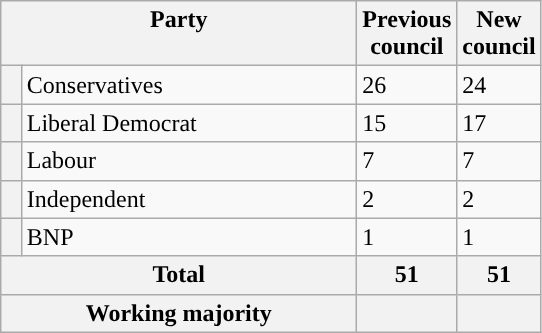<table class="wikitable">
<tr>
<th valign=top colspan="2" style="width: 230px">Party</th>
<th valign=top style="width: 30px">Previous council</th>
<th valign=top style="width: 30px">New council</th>
</tr>
<tr>
<th style="background-color: "></th>
<td>Conservatives</td>
<td>26</td>
<td>24</td>
</tr>
<tr>
<th style="background-color: "></th>
<td>Liberal Democrat</td>
<td>15</td>
<td>17</td>
</tr>
<tr>
<th style="background-color: "></th>
<td>Labour</td>
<td>7</td>
<td>7</td>
</tr>
<tr>
<th style="background-color: "></th>
<td>Independent</td>
<td>2</td>
<td>2</td>
</tr>
<tr>
<th style="background-color: "></th>
<td>BNP</td>
<td>1</td>
<td>1</td>
</tr>
<tr>
<th colspan=2>Total</th>
<th style="text-align: center">51</th>
<th colspan=3>51</th>
</tr>
<tr>
<th colspan=2>Working majority</th>
<th></th>
<th></th>
</tr>
</table>
